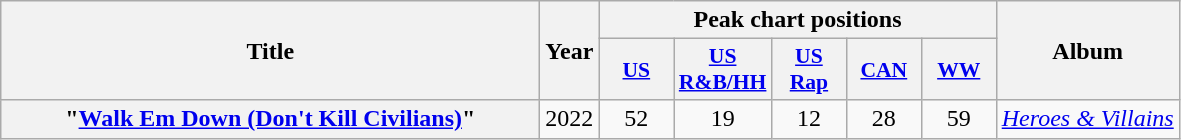<table class="wikitable plainrowheaders" style="text-align:center;">
<tr>
<th scope="col" rowspan="2" style="width:22em;">Title</th>
<th scope="col" rowspan="2">Year</th>
<th scope="col" colspan="5">Peak chart positions</th>
<th scope="col" rowspan="2">Album</th>
</tr>
<tr>
<th scope="col" style="width:3em;font-size:90%;"><a href='#'>US</a><br></th>
<th scope="col" style="width:3em;font-size:90%;"><a href='#'>US R&B/HH</a><br></th>
<th scope="col" style="width:3em;font-size:90%;"><a href='#'>US Rap</a><br></th>
<th scope="col" style="width:3em;font-size:90%;"><a href='#'>CAN</a><br></th>
<th scope="col" style="width:3em;font-size:90%;"><a href='#'>WW</a><br></th>
</tr>
<tr>
<th scope="row">"<a href='#'>Walk Em Down (Don't Kill Civilians)</a>"<br></th>
<td>2022</td>
<td>52</td>
<td>19</td>
<td>12</td>
<td>28</td>
<td>59</td>
<td><em><a href='#'>Heroes & Villains</a></em></td>
</tr>
</table>
